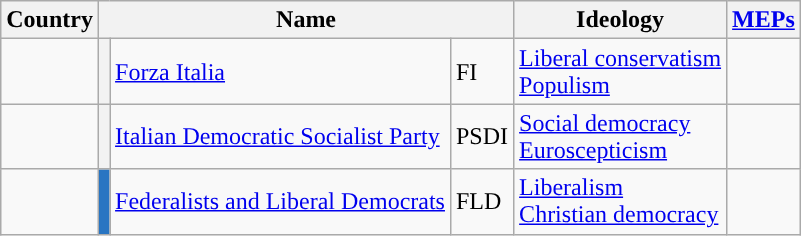<table class="wikitable">
<tr>
<th>Country</th>
<th colspan="3">Name</th>
<th>Ideology</th>
<th><a href='#'>MEPs</a></th>
</tr>
<tr>
<td></td>
<th style="background:"></th>
<td><a href='#'>Forza Italia</a></td>
<td>FI</td>
<td><a href='#'>Liberal conservatism</a><br><a href='#'>Populism</a></td>
<td></td>
</tr>
<tr>
<td></td>
<th style="background:"></th>
<td><a href='#'>Italian Democratic Socialist Party</a></td>
<td>PSDI</td>
<td><a href='#'>Social democracy</a><br><a href='#'>Euroscepticism</a></td>
<td></td>
</tr>
<tr>
<td></td>
<th style="background:#2975C2"></th>
<td><a href='#'>Federalists and Liberal Democrats</a></td>
<td>FLD</td>
<td><a href='#'>Liberalism</a><br><a href='#'>Christian democracy</a></td>
<td></td>
</tr>
</table>
